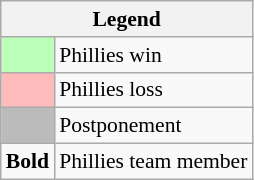<table class="wikitable" style="font-size:90%">
<tr>
<th colspan="2">Legend</th>
</tr>
<tr>
<td style="background:#bfb;"> </td>
<td>Phillies win</td>
</tr>
<tr>
<td style="background:#fbb;"> </td>
<td>Phillies loss</td>
</tr>
<tr>
<td style="background:#bbb;"> </td>
<td>Postponement</td>
</tr>
<tr>
<td><strong>Bold</strong></td>
<td>Phillies team member</td>
</tr>
</table>
